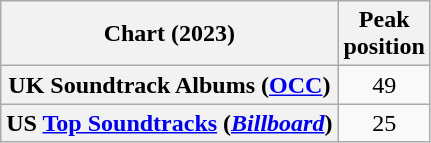<table class="wikitable sortable plainrowheaders" style="text-align:center">
<tr>
<th scope="col">Chart (2023)</th>
<th scope="col">Peak<br>position</th>
</tr>
<tr>
<th scope="row">UK Soundtrack Albums (<a href='#'>OCC</a>)</th>
<td>49</td>
</tr>
<tr>
<th scope="row">US <a href='#'>Top Soundtracks</a> (<em><a href='#'>Billboard</a></em>)</th>
<td>25</td>
</tr>
</table>
